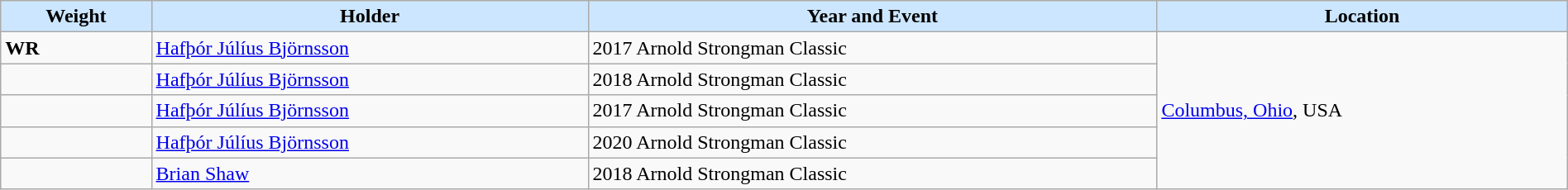<table class="wikitable sortable" style="display: inline-table;width: 100%;">
<tr>
<th style="background: #cce6ff;">Weight</th>
<th style="background: #cce6ff;">Holder</th>
<th style="background: #cce6ff;">Year and Event</th>
<th style="background: #cce6ff;">Location</th>
</tr>
<tr>
<td> <strong>WR</strong></td>
<td> <a href='#'>Hafþór Júlíus Björnsson</a></td>
<td>2017 Arnold Strongman Classic</td>
<td rowspan=5><a href='#'>Columbus, Ohio</a>, USA</td>
</tr>
<tr>
<td></td>
<td> <a href='#'>Hafþór Júlíus Björnsson</a></td>
<td>2018 Arnold Strongman Classic</td>
</tr>
<tr>
<td></td>
<td> <a href='#'>Hafþór Júlíus Björnsson</a></td>
<td>2017 Arnold Strongman Classic</td>
</tr>
<tr>
<td></td>
<td> <a href='#'>Hafþór Júlíus Björnsson</a></td>
<td>2020 Arnold Strongman Classic</td>
</tr>
<tr>
<td></td>
<td> <a href='#'>Brian Shaw</a></td>
<td>2018 Arnold Strongman Classic</td>
</tr>
</table>
